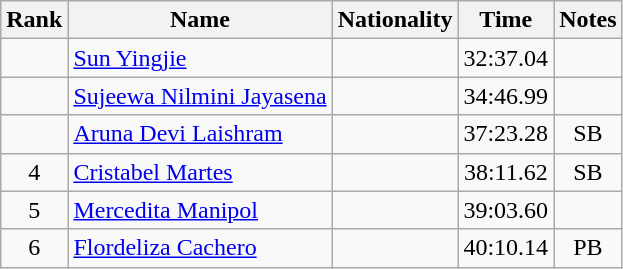<table class="wikitable sortable" style="text-align:center">
<tr>
<th>Rank</th>
<th>Name</th>
<th>Nationality</th>
<th>Time</th>
<th>Notes</th>
</tr>
<tr>
<td></td>
<td align=left><a href='#'>Sun Yingjie</a></td>
<td align=left></td>
<td>32:37.04</td>
<td></td>
</tr>
<tr>
<td></td>
<td align=left><a href='#'>Sujeewa Nilmini Jayasena</a></td>
<td align=left></td>
<td>34:46.99</td>
<td></td>
</tr>
<tr>
<td></td>
<td align=left><a href='#'>Aruna Devi Laishram</a></td>
<td align=left></td>
<td>37:23.28</td>
<td>SB</td>
</tr>
<tr>
<td>4</td>
<td align=left><a href='#'>Cristabel Martes</a></td>
<td align=left></td>
<td>38:11.62</td>
<td>SB</td>
</tr>
<tr>
<td>5</td>
<td align=left><a href='#'>Mercedita Manipol</a></td>
<td align=left></td>
<td>39:03.60</td>
<td></td>
</tr>
<tr>
<td>6</td>
<td align=left><a href='#'>Flordeliza Cachero</a></td>
<td align=left></td>
<td>40:10.14</td>
<td>PB</td>
</tr>
</table>
